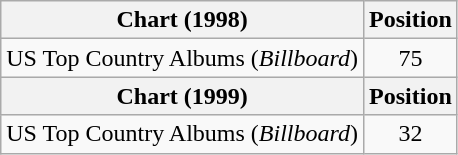<table class="wikitable">
<tr>
<th>Chart (1998)</th>
<th>Position</th>
</tr>
<tr>
<td>US Top Country Albums (<em>Billboard</em>)</td>
<td align="center">75</td>
</tr>
<tr>
<th>Chart (1999)</th>
<th>Position</th>
</tr>
<tr>
<td>US Top Country Albums (<em>Billboard</em>)</td>
<td align="center">32</td>
</tr>
</table>
